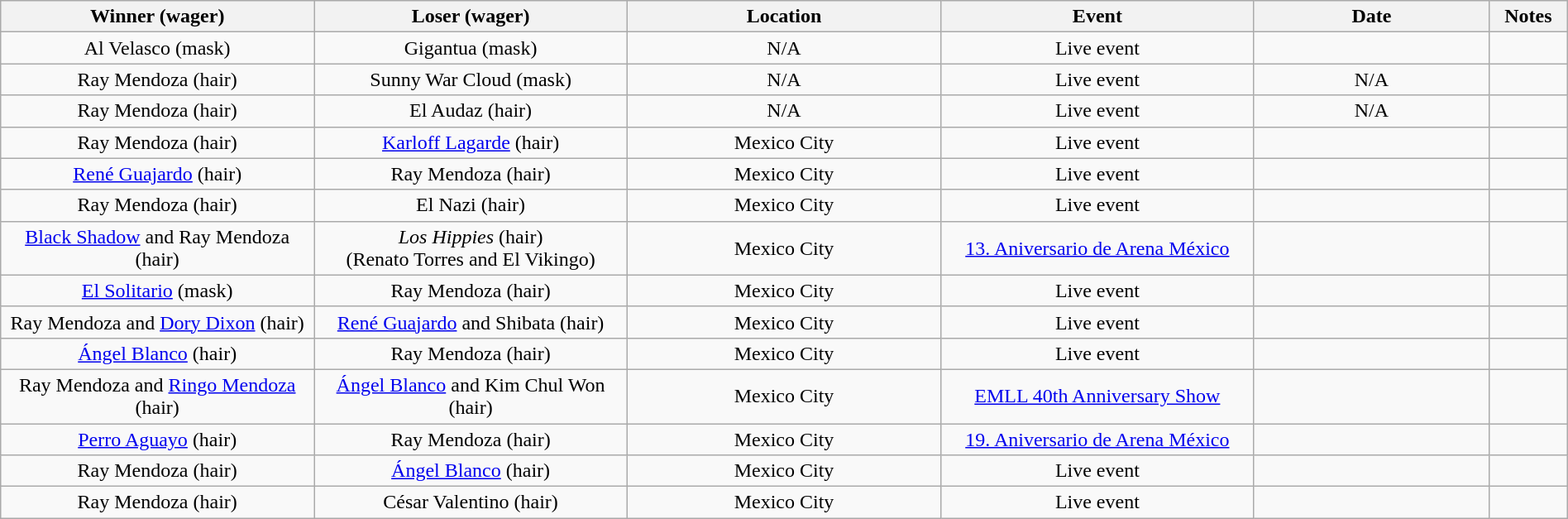<table class="wikitable sortable" width=100%  style="text-align: center">
<tr>
<th width=20% scope="col">Winner (wager)</th>
<th width=20% scope="col">Loser (wager)</th>
<th width=20% scope="col">Location</th>
<th width=20% scope="col">Event</th>
<th width=15% scope="col">Date</th>
<th class="unsortable" width=5% scope="col">Notes</th>
</tr>
<tr>
<td>Al Velasco (mask)</td>
<td>Gigantua (mask)</td>
<td>N/A</td>
<td>Live event</td>
<td></td>
<td> </td>
</tr>
<tr>
<td>Ray Mendoza (hair)</td>
<td>Sunny War Cloud (mask)</td>
<td>N/A</td>
<td>Live event</td>
<td>N/A</td>
<td> </td>
</tr>
<tr>
<td>Ray Mendoza (hair)</td>
<td>El Audaz (hair)</td>
<td>N/A</td>
<td>Live event</td>
<td>N/A</td>
<td> </td>
</tr>
<tr>
<td>Ray Mendoza (hair)</td>
<td><a href='#'>Karloff Lagarde</a> (hair)</td>
<td>Mexico City</td>
<td>Live event</td>
<td></td>
<td> </td>
</tr>
<tr>
<td><a href='#'>René Guajardo</a> (hair)</td>
<td>Ray Mendoza (hair)</td>
<td>Mexico City</td>
<td>Live event</td>
<td></td>
<td> </td>
</tr>
<tr>
<td>Ray Mendoza (hair)</td>
<td>El Nazi (hair)</td>
<td>Mexico City</td>
<td>Live event</td>
<td></td>
<td> </td>
</tr>
<tr>
<td><a href='#'>Black Shadow</a> and Ray Mendoza (hair)</td>
<td><em>Los Hippies</em> (hair)<br>(Renato Torres and El Vikingo)</td>
<td>Mexico City</td>
<td><a href='#'>13. Aniversario de Arena México</a></td>
<td></td>
<td></td>
</tr>
<tr>
<td><a href='#'>El Solitario</a> (mask)</td>
<td>Ray Mendoza (hair)</td>
<td>Mexico City</td>
<td>Live event</td>
<td></td>
<td> </td>
</tr>
<tr>
<td>Ray Mendoza and <a href='#'>Dory Dixon</a> (hair)</td>
<td><a href='#'>René Guajardo</a> and Shibata (hair)</td>
<td>Mexico City</td>
<td>Live event</td>
<td></td>
<td> </td>
</tr>
<tr>
<td><a href='#'>Ángel Blanco</a> (hair)</td>
<td>Ray Mendoza (hair)</td>
<td>Mexico City</td>
<td>Live event</td>
<td></td>
<td> </td>
</tr>
<tr>
<td>Ray Mendoza and <a href='#'>Ringo Mendoza</a> (hair)</td>
<td><a href='#'>Ángel Blanco</a> and Kim Chul Won (hair)</td>
<td>Mexico City</td>
<td><a href='#'>EMLL 40th Anniversary Show</a></td>
<td></td>
<td></td>
</tr>
<tr>
<td><a href='#'>Perro Aguayo</a> (hair)</td>
<td>Ray Mendoza (hair)</td>
<td>Mexico City</td>
<td><a href='#'>19. Aniversario de Arena México</a></td>
<td></td>
<td></td>
</tr>
<tr>
<td>Ray Mendoza (hair)</td>
<td><a href='#'>Ángel Blanco</a> (hair)</td>
<td>Mexico City</td>
<td>Live event</td>
<td></td>
<td> </td>
</tr>
<tr>
<td>Ray Mendoza (hair)</td>
<td>César Valentino (hair)</td>
<td>Mexico City</td>
<td>Live event</td>
<td></td>
<td> </td>
</tr>
</table>
